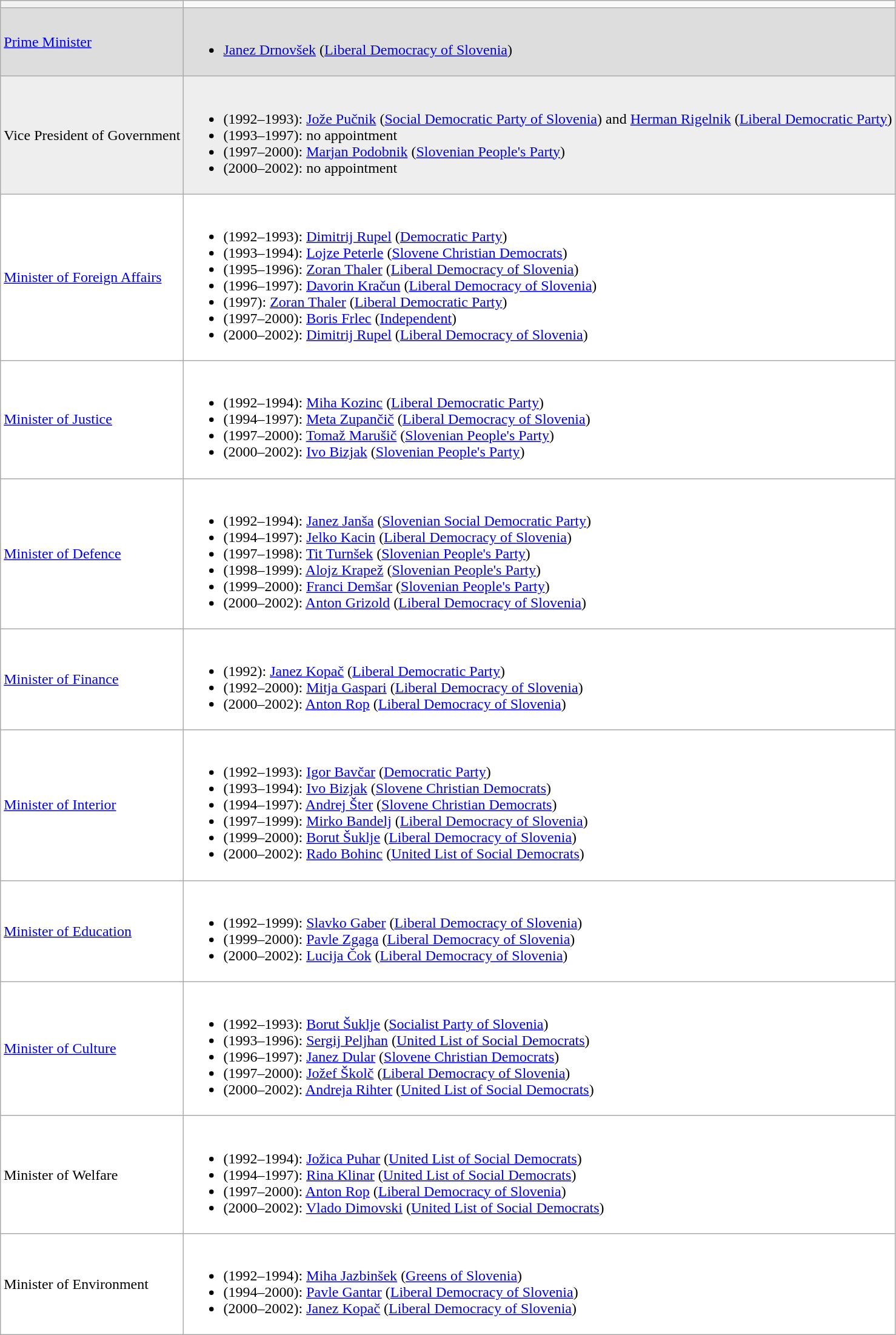<table class="wikitable">
<tr style="background:#ccc; color:#000; font-size:110%;">
<th></th>
</tr>
<tr style="background:#ddd;">
<td><a href='#'>Prime Minister</a></td>
<td><br><ul><li><a href='#'>Janez Drnovšek</a> (<a href='#'>Liberal Democracy of Slovenia</a>)</li></ul></td>
</tr>
<tr style="background:#eee;">
<td>Vice President of Government</td>
<td><br><ul><li>(1992–1993): <a href='#'>Jože Pučnik</a> (<a href='#'>Social Democratic Party of Slovenia</a>) and <a href='#'>Herman Rigelnik</a> (<a href='#'>Liberal Democratic Party</a>)</li><li>(1993–1997): no appointment</li><li>(1997–2000): <a href='#'>Marjan Podobnik</a> (<a href='#'>Slovenian People's Party</a>)</li><li>(2000–2002): no appointment</li></ul></td>
</tr>
<tr style="background:#fff;">
<td><a href='#'>Minister of Foreign Affairs</a></td>
<td><br><ul><li>(1992–1993): <a href='#'>Dimitrij Rupel</a> (<a href='#'>Democratic Party</a>)</li><li>(1993–1994): <a href='#'>Lojze Peterle</a> (<a href='#'>Slovene Christian Democrats</a>)</li><li>(1995–1996): <a href='#'>Zoran Thaler</a> (<a href='#'>Liberal Democracy of Slovenia</a>)</li><li>(1996–1997): <a href='#'>Davorin Kračun</a> (<a href='#'>Liberal Democracy of Slovenia</a>)</li><li>(1997): <a href='#'>Zoran Thaler</a> (<a href='#'>Liberal Democratic Party</a>)</li><li>(1997–2000): <a href='#'>Boris Frlec</a> (<a href='#'>Independent</a>)</li><li>(2000–2002): <a href='#'>Dimitrij Rupel</a> (<a href='#'>Liberal Democracy of Slovenia</a>)</li></ul></td>
</tr>
<tr style="background:#fff;">
<td><a href='#'>Minister of Justice</a></td>
<td><br><ul><li>(1992–1994): <a href='#'>Miha Kozinc</a> (<a href='#'>Liberal Democratic Party</a>)</li><li>(1994–1997): <a href='#'>Meta Zupančič</a> (<a href='#'>Liberal Democracy of Slovenia</a>)</li><li>(1997–2000): <a href='#'>Tomaž Marušič</a> (<a href='#'>Slovenian People's Party</a>)</li><li>(2000–2002): <a href='#'>Ivo Bizjak</a> (<a href='#'>Slovenian People's Party</a>)</li></ul></td>
</tr>
<tr style="background:#fff;">
<td><a href='#'>Minister of Defence</a></td>
<td><br><ul><li>(1992–1994): <a href='#'>Janez Janša</a> (<a href='#'>Slovenian Social Democratic Party</a>)</li><li>(1994–1997): <a href='#'>Jelko Kacin</a> (<a href='#'>Liberal Democracy of Slovenia</a>)</li><li>(1997–1998): <a href='#'>Tit Turnšek</a> (<a href='#'>Slovenian People's Party</a>)</li><li>(1998–1999): <a href='#'>Alojz Krapež</a> (<a href='#'>Slovenian People's Party</a>)</li><li>(1999–2000): <a href='#'>Franci Demšar</a> (<a href='#'>Slovenian People's Party</a>)</li><li>(2000–2002): <a href='#'>Anton Grizold</a> (<a href='#'>Liberal Democracy of Slovenia</a>)</li></ul></td>
</tr>
<tr style="background:#fff;">
<td><a href='#'>Minister of Finance</a></td>
<td><br><ul><li>(1992): <a href='#'>Janez Kopač</a> (<a href='#'>Liberal Democratic Party</a>)</li><li>(1992–2000): <a href='#'>Mitja Gaspari</a> (<a href='#'>Liberal Democracy of Slovenia</a>)</li><li>(2000–2002): <a href='#'>Anton Rop</a> (<a href='#'>Liberal Democracy of Slovenia</a>)</li></ul></td>
</tr>
<tr style="background:#fff;">
<td><a href='#'>Minister of Interior</a></td>
<td><br><ul><li>(1992–1993): <a href='#'>Igor Bavčar</a> (<a href='#'>Democratic Party</a>)</li><li>(1993–1994): <a href='#'>Ivo Bizjak</a> (<a href='#'>Slovene Christian Democrats</a>)</li><li>(1994–1997): <a href='#'>Andrej Šter</a> (<a href='#'>Slovene Christian Democrats</a>)</li><li>(1997–1999): <a href='#'>Mirko Bandelj</a> (<a href='#'>Liberal Democracy of Slovenia</a>)</li><li>(1999–2000): <a href='#'>Borut Šuklje</a> (<a href='#'>Liberal Democracy of Slovenia</a>)</li><li>(2000–2002): <a href='#'>Rado Bohinc</a> (<a href='#'>United List of Social Democrats</a>)</li></ul></td>
</tr>
<tr style="background:#fff;">
<td><a href='#'>Minister of Education</a></td>
<td><br><ul><li>(1992–1999): <a href='#'>Slavko Gaber</a> (<a href='#'>Liberal Democracy of Slovenia</a>)</li><li>(1999–2000): <a href='#'>Pavle Zgaga</a> (<a href='#'>Liberal Democracy of Slovenia</a>)</li><li>(2000–2002): <a href='#'>Lucija Čok</a> (<a href='#'>Liberal Democracy of Slovenia</a>)</li></ul></td>
</tr>
<tr style="background:#fff;">
<td><a href='#'>Minister of Culture</a></td>
<td><br><ul><li>(1992–1993): <a href='#'>Borut Šuklje</a> (<a href='#'>Socialist Party of Slovenia</a>)</li><li>(1993–1996): <a href='#'>Sergij Peljhan</a> (<a href='#'>United List of Social Democrats</a>)</li><li>(1996–1997): <a href='#'>Janez Dular</a> (<a href='#'>Slovene Christian Democrats</a>)</li><li>(1997–2000): <a href='#'>Jožef Školč</a> (<a href='#'>Liberal Democracy of Slovenia</a>)</li><li>(2000–2002): <a href='#'>Andreja Rihter</a> (<a href='#'>United List of Social Democrats</a>)</li></ul></td>
</tr>
<tr style="background:#fff;">
<td>Minister of Welfare</td>
<td><br><ul><li>(1992–1994): <a href='#'>Jožica Puhar</a> (<a href='#'>United List of Social Democrats</a>)</li><li>(1994–1997): <a href='#'>Rina Klinar</a> (<a href='#'>United List of Social Democrats</a>)</li><li>(1997–2000): <a href='#'>Anton Rop</a> (<a href='#'>Liberal Democracy of Slovenia</a>)</li><li>(2000–2002): <a href='#'>Vlado Dimovski</a> (<a href='#'>United List of Social Democrats</a>)</li></ul></td>
</tr>
<tr style="background:#fff;">
<td>Minister of Environment</td>
<td><br><ul><li>(1992–1994): <a href='#'>Miha Jazbinšek</a> (<a href='#'>Greens of Slovenia</a>)</li><li>(1994–2000): <a href='#'>Pavle Gantar</a> (<a href='#'>Liberal Democracy of Slovenia</a>)</li><li>(2000–2002): <a href='#'>Janez Kopač</a> (<a href='#'>Liberal Democracy of Slovenia</a>)</li></ul></td>
</tr>
</table>
